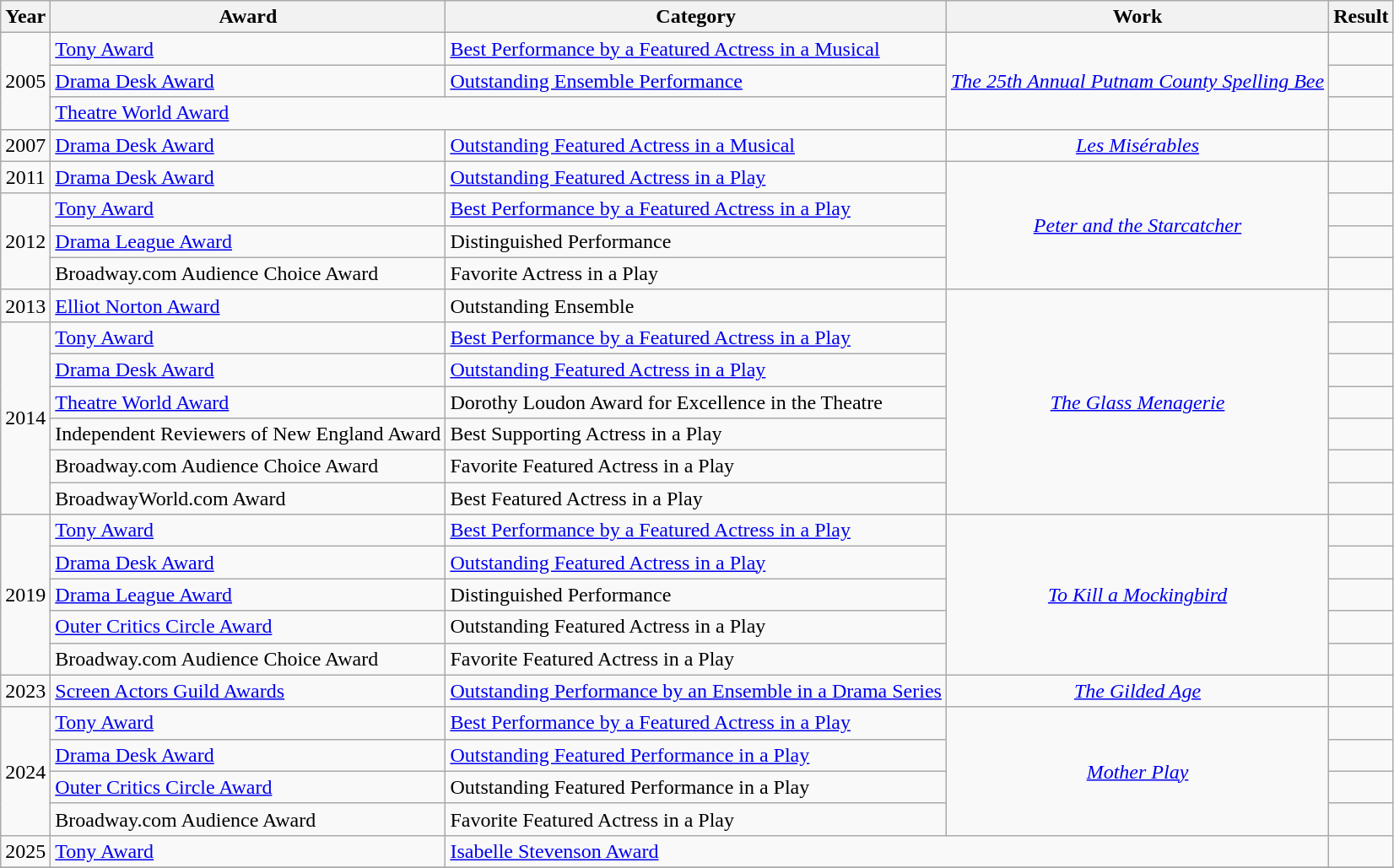<table class="wikitable sortable">
<tr>
<th>Year</th>
<th>Award</th>
<th>Category</th>
<th>Work</th>
<th>Result</th>
</tr>
<tr>
<td rowspan="3" align="center">2005</td>
<td><a href='#'>Tony Award</a></td>
<td><a href='#'>Best Performance by a Featured Actress in a Musical</a></td>
<td rowspan="3" align="center"><em><a href='#'>The 25th Annual Putnam County Spelling Bee</a></em></td>
<td></td>
</tr>
<tr>
<td><a href='#'>Drama Desk Award</a></td>
<td><a href='#'>Outstanding Ensemble Performance</a></td>
<td></td>
</tr>
<tr>
<td colspan="2"><a href='#'>Theatre World Award</a></td>
<td></td>
</tr>
<tr>
<td align="center">2007</td>
<td><a href='#'>Drama Desk Award</a></td>
<td><a href='#'>Outstanding Featured Actress in a Musical</a></td>
<td align="center"><em><a href='#'>Les Misérables</a></em></td>
<td></td>
</tr>
<tr>
<td align="center">2011</td>
<td><a href='#'>Drama Desk Award</a></td>
<td><a href='#'>Outstanding Featured Actress in a Play</a></td>
<td rowspan="4" align="center"><em><a href='#'>Peter and the Starcatcher</a></em></td>
<td></td>
</tr>
<tr>
<td rowspan="3" align="center">2012</td>
<td><a href='#'>Tony Award</a></td>
<td><a href='#'>Best Performance by a Featured Actress in a Play</a></td>
<td></td>
</tr>
<tr>
<td><a href='#'>Drama League Award</a></td>
<td>Distinguished Performance</td>
<td></td>
</tr>
<tr>
<td>Broadway.com Audience Choice Award</td>
<td>Favorite Actress in a Play</td>
<td></td>
</tr>
<tr>
<td align="center">2013</td>
<td><a href='#'>Elliot Norton Award</a></td>
<td>Outstanding Ensemble</td>
<td rowspan="7" align="center"><em><a href='#'>The Glass Menagerie</a></em></td>
<td></td>
</tr>
<tr>
<td rowspan="6" align="center">2014</td>
<td><a href='#'>Tony Award</a></td>
<td><a href='#'>Best Performance by a Featured Actress in a Play</a></td>
<td></td>
</tr>
<tr>
<td><a href='#'>Drama Desk Award</a></td>
<td><a href='#'>Outstanding Featured Actress in a Play</a></td>
<td></td>
</tr>
<tr>
<td><a href='#'>Theatre World Award</a></td>
<td>Dorothy Loudon Award for Excellence in the Theatre</td>
<td></td>
</tr>
<tr>
<td>Independent Reviewers of New England Award</td>
<td>Best Supporting Actress in a Play</td>
<td></td>
</tr>
<tr>
<td>Broadway.com Audience Choice Award</td>
<td>Favorite Featured Actress in a Play</td>
<td></td>
</tr>
<tr>
<td>BroadwayWorld.com Award</td>
<td>Best Featured Actress in a Play</td>
<td></td>
</tr>
<tr>
<td rowspan="5" align="center">2019</td>
<td><a href='#'>Tony Award</a></td>
<td><a href='#'>Best Performance by a Featured Actress in a Play</a></td>
<td rowspan="5" align="center"><em><a href='#'>To Kill a Mockingbird</a></em></td>
<td></td>
</tr>
<tr>
<td><a href='#'>Drama Desk Award</a></td>
<td><a href='#'>Outstanding Featured Actress in a Play</a></td>
<td></td>
</tr>
<tr>
<td><a href='#'>Drama League Award</a></td>
<td>Distinguished Performance</td>
<td></td>
</tr>
<tr>
<td><a href='#'>Outer Critics Circle Award</a></td>
<td>Outstanding Featured Actress in a Play</td>
<td></td>
</tr>
<tr>
<td>Broadway.com Audience Choice Award</td>
<td>Favorite Featured Actress in a Play</td>
<td></td>
</tr>
<tr>
<td align="center">2023</td>
<td><a href='#'>Screen Actors Guild Awards</a></td>
<td><a href='#'>Outstanding Performance by an Ensemble in a Drama Series</a></td>
<td align="center"><em><a href='#'>The Gilded Age</a></em></td>
<td></td>
</tr>
<tr>
<td rowspan="4" align="center">2024</td>
<td><a href='#'>Tony Award</a></td>
<td><a href='#'>Best Performance by a Featured Actress in a Play</a></td>
<td rowspan="4" align="center"><em><a href='#'>Mother Play</a></em></td>
<td></td>
</tr>
<tr>
<td><a href='#'>Drama Desk Award</a></td>
<td><a href='#'>Outstanding Featured Performance in a Play</a></td>
<td></td>
</tr>
<tr>
<td><a href='#'>Outer Critics Circle Award</a></td>
<td>Outstanding Featured Performance in a Play</td>
<td></td>
</tr>
<tr>
<td>Broadway.com Audience Award</td>
<td>Favorite Featured Actress in a Play</td>
<td></td>
</tr>
<tr>
<td align="center">2025</td>
<td><a href='#'>Tony Award</a></td>
<td colspan=2><a href='#'>Isabelle Stevenson Award</a></td>
<td></td>
</tr>
<tr>
</tr>
</table>
